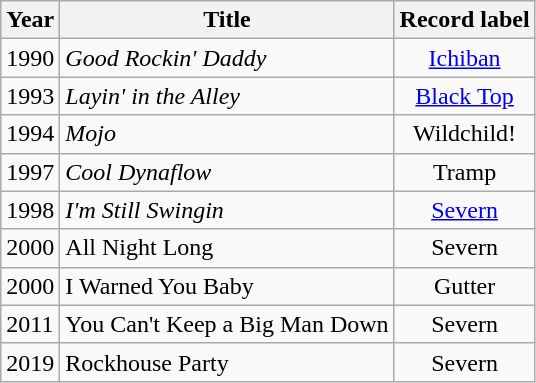<table class="wikitable sortable">
<tr>
<th>Year</th>
<th>Title</th>
<th>Record label</th>
</tr>
<tr>
<td>1990</td>
<td><em>Good Rockin' Daddy</em></td>
<td style="text-align:center;"><a href='#'>Ichiban</a></td>
</tr>
<tr>
<td>1993</td>
<td><em>Layin' in the Alley</em></td>
<td style="text-align:center;"><a href='#'>Black Top</a></td>
</tr>
<tr>
<td>1994</td>
<td><em>Mojo</em></td>
<td style="text-align:center;">Wildchild!</td>
</tr>
<tr>
<td>1997</td>
<td><em>Cool Dynaflow</em></td>
<td style="text-align:center;">Tramp</td>
</tr>
<tr>
<td>1998</td>
<td><em>I'm Still Swingin<strong></td>
<td style="text-align:center;"><a href='#'>Severn</a></td>
</tr>
<tr>
<td>2000</td>
<td></em>All Night Long<em></td>
<td style="text-align:center;">Severn</td>
</tr>
<tr>
<td>2000</td>
<td></em>I Warned You Baby<em></td>
<td style="text-align:center;">Gutter</td>
</tr>
<tr>
<td>2011</td>
<td></em>You Can't Keep a Big Man Down<em></td>
<td style="text-align:center;">Severn</td>
</tr>
<tr>
<td>2019</td>
<td></em>Rockhouse Party<em></td>
<td style="text-align:center;">Severn</td>
</tr>
</table>
